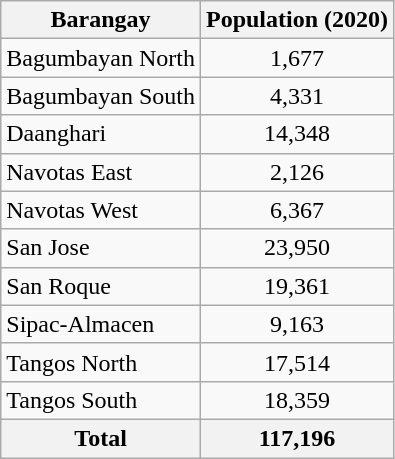<table class="wikitable">
<tr>
<th>Barangay</th>
<th>Population (2020)</th>
</tr>
<tr>
<td>Bagumbayan North</td>
<td align="center">1,677</td>
</tr>
<tr>
<td>Bagumbayan South</td>
<td align="center">4,331</td>
</tr>
<tr>
<td>Daanghari</td>
<td align="center">14,348</td>
</tr>
<tr>
<td>Navotas East</td>
<td align="center">2,126</td>
</tr>
<tr>
<td>Navotas West</td>
<td align="center">6,367</td>
</tr>
<tr>
<td>San Jose</td>
<td align="center">23,950</td>
</tr>
<tr>
<td>San Roque</td>
<td align="center">19,361</td>
</tr>
<tr>
<td>Sipac-Almacen</td>
<td align="center">9,163</td>
</tr>
<tr>
<td>Tangos North</td>
<td align="center">17,514</td>
</tr>
<tr>
<td>Tangos South</td>
<td align="center">18,359</td>
</tr>
<tr>
<th align="right"><strong>Total</strong></th>
<th align="right"><strong>117,196</strong></th>
</tr>
</table>
